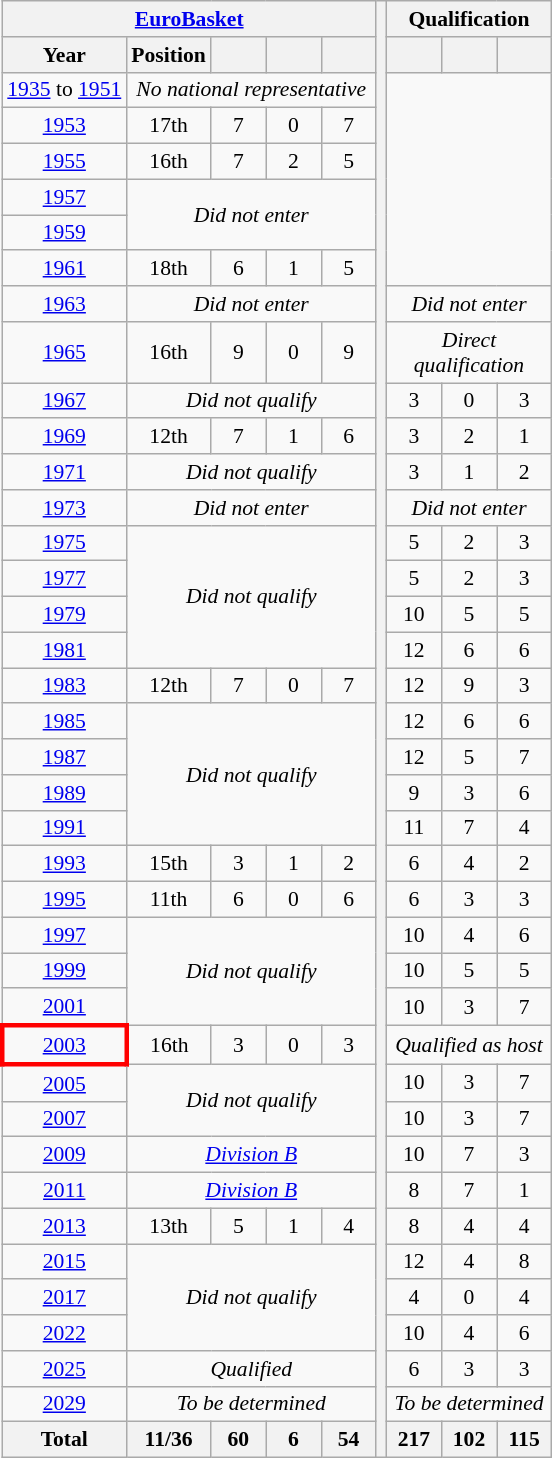<table class="wikitable" style="text-align: center;font-size:90%;">
<tr>
<th colspan=5><a href='#'>EuroBasket</a></th>
<th rowspan=40></th>
<th colspan=3>Qualification</th>
</tr>
<tr>
<th>Year</th>
<th>Position</th>
<th width=30></th>
<th width=30></th>
<th width=30></th>
<th width=30></th>
<th width=30></th>
<th width=30></th>
</tr>
<tr>
<td><a href='#'>1935</a> to <a href='#'>1951</a></td>
<td colspan=4><em>No national representative</em></td>
</tr>
<tr>
<td> <a href='#'>1953</a></td>
<td>17th</td>
<td>7</td>
<td>0</td>
<td>7</td>
</tr>
<tr>
<td> <a href='#'>1955</a></td>
<td>16th</td>
<td>7</td>
<td>2</td>
<td>5</td>
</tr>
<tr>
<td> <a href='#'>1957</a></td>
<td colspan=4 rowspan=2><em>Did not enter</em></td>
</tr>
<tr>
<td> <a href='#'>1959</a></td>
</tr>
<tr>
<td> <a href='#'>1961</a></td>
<td>18th</td>
<td>6</td>
<td>1</td>
<td>5</td>
</tr>
<tr>
<td> <a href='#'>1963</a></td>
<td colspan=4><em>Did not enter</em></td>
<td colspan=3><em>Did not enter</em></td>
</tr>
<tr>
<td> <a href='#'>1965</a></td>
<td>16th</td>
<td>9</td>
<td>0</td>
<td>9</td>
<td colspan=3><em>Direct qualification</em></td>
</tr>
<tr>
<td> <a href='#'>1967</a></td>
<td colspan=4><em>Did not qualify</em></td>
<td>3</td>
<td>0</td>
<td>3</td>
</tr>
<tr>
<td> <a href='#'>1969</a></td>
<td>12th</td>
<td>7</td>
<td>1</td>
<td>6</td>
<td>3</td>
<td>2</td>
<td>1</td>
</tr>
<tr>
<td> <a href='#'>1971</a></td>
<td colspan=4><em>Did not qualify</em></td>
<td>3</td>
<td>1</td>
<td>2</td>
</tr>
<tr>
<td> <a href='#'>1973</a></td>
<td colspan=4><em>Did not enter</em></td>
<td colspan=3><em>Did not enter</em></td>
</tr>
<tr>
<td> <a href='#'>1975</a></td>
<td colspan=4 rowspan=4><em>Did not qualify</em></td>
<td>5</td>
<td>2</td>
<td>3</td>
</tr>
<tr>
<td> <a href='#'>1977</a></td>
<td>5</td>
<td>2</td>
<td>3</td>
</tr>
<tr>
<td> <a href='#'>1979</a></td>
<td>10</td>
<td>5</td>
<td>5</td>
</tr>
<tr>
<td> <a href='#'>1981</a></td>
<td>12</td>
<td>6</td>
<td>6</td>
</tr>
<tr>
<td> <a href='#'>1983</a></td>
<td>12th</td>
<td>7</td>
<td>0</td>
<td>7</td>
<td>12</td>
<td>9</td>
<td>3</td>
</tr>
<tr>
<td> <a href='#'>1985</a></td>
<td colspan=4 rowspan=4><em>Did not qualify</em></td>
<td>12</td>
<td>6</td>
<td>6</td>
</tr>
<tr>
<td> <a href='#'>1987</a></td>
<td>12</td>
<td>5</td>
<td>7</td>
</tr>
<tr>
<td> <a href='#'>1989</a></td>
<td>9</td>
<td>3</td>
<td>6</td>
</tr>
<tr>
<td> <a href='#'>1991</a></td>
<td>11</td>
<td>7</td>
<td>4</td>
</tr>
<tr>
<td> <a href='#'>1993</a></td>
<td>15th</td>
<td>3</td>
<td>1</td>
<td>2</td>
<td>6</td>
<td>4</td>
<td>2</td>
</tr>
<tr>
<td> <a href='#'>1995</a></td>
<td>11th</td>
<td>6</td>
<td>0</td>
<td>6</td>
<td>6</td>
<td>3</td>
<td>3</td>
</tr>
<tr>
<td> <a href='#'>1997</a></td>
<td colspan=4 rowspan=3><em>Did not qualify</em></td>
<td>10</td>
<td>4</td>
<td>6</td>
</tr>
<tr>
<td> <a href='#'>1999</a></td>
<td>10</td>
<td>5</td>
<td>5</td>
</tr>
<tr>
<td> <a href='#'>2001</a></td>
<td>10</td>
<td>3</td>
<td>7</td>
</tr>
<tr>
<td style="border: 3px solid red"> <a href='#'>2003</a></td>
<td>16th</td>
<td>3</td>
<td>0</td>
<td>3</td>
<td colspan=3><em>Qualified as host</em></td>
</tr>
<tr>
<td> <a href='#'>2005</a></td>
<td colspan=4 rowspan=2><em>Did not qualify</em></td>
<td>10</td>
<td>3</td>
<td>7</td>
</tr>
<tr>
<td> <a href='#'>2007</a></td>
<td>10</td>
<td>3</td>
<td>7</td>
</tr>
<tr>
<td> <a href='#'>2009</a></td>
<td colspan=4><em><a href='#'>Division B</a></em></td>
<td>10</td>
<td>7</td>
<td>3</td>
</tr>
<tr>
<td> <a href='#'>2011</a></td>
<td colspan=4><em><a href='#'>Division B</a></em></td>
<td>8</td>
<td>7</td>
<td>1</td>
</tr>
<tr>
<td> <a href='#'>2013</a></td>
<td>13th</td>
<td>5</td>
<td>1</td>
<td>4</td>
<td>8</td>
<td>4</td>
<td>4</td>
</tr>
<tr>
<td> <a href='#'>2015</a></td>
<td colspan=4 rowspan=3><em>Did not qualify</em></td>
<td>12</td>
<td>4</td>
<td>8</td>
</tr>
<tr>
<td> <a href='#'>2017</a></td>
<td>4</td>
<td>0</td>
<td>4</td>
</tr>
<tr>
<td> <a href='#'>2022</a></td>
<td>10</td>
<td>4</td>
<td>6</td>
</tr>
<tr>
<td> <a href='#'>2025</a></td>
<td colspan=4><em>Qualified</em></td>
<td>6</td>
<td>3</td>
<td>3</td>
</tr>
<tr>
<td> <a href='#'>2029</a></td>
<td colspan=4><em>To be determined</em></td>
<td colspan=3><em>To be determined</em></td>
</tr>
<tr>
<th>Total</th>
<th>11/36</th>
<th>60</th>
<th>6</th>
<th>54</th>
<th>217</th>
<th>102</th>
<th>115</th>
</tr>
</table>
